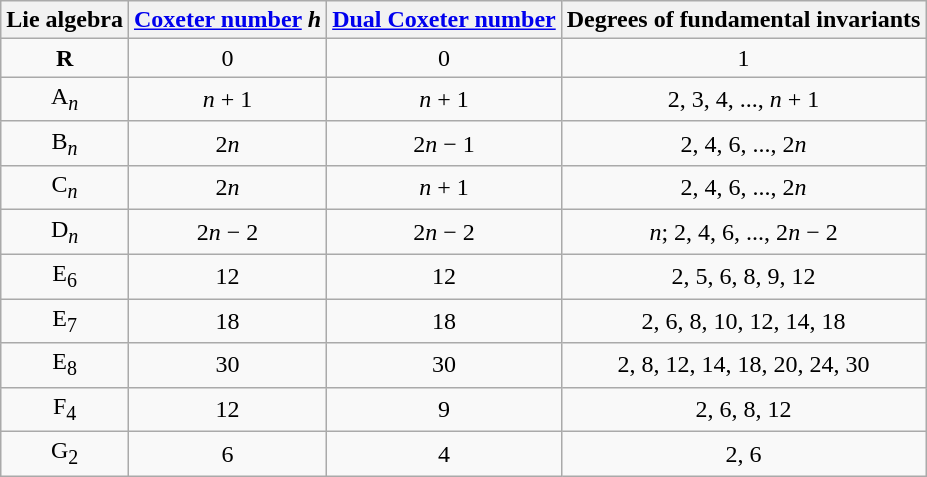<table class="wikitable" style="text-align:center">
<tr>
<th>Lie algebra</th>
<th><a href='#'>Coxeter number</a> <em>h</em></th>
<th><a href='#'>Dual Coxeter number</a></th>
<th>Degrees of fundamental invariants</th>
</tr>
<tr>
<td><strong>R</strong></td>
<td>0</td>
<td>0</td>
<td>1</td>
</tr>
<tr>
<td>A<sub><em>n</em></sub></td>
<td><em>n</em> + 1</td>
<td><em>n</em> + 1</td>
<td>2, 3, 4, ..., <em>n</em> + 1</td>
</tr>
<tr>
<td>B<sub><em>n</em></sub></td>
<td>2<em>n</em></td>
<td>2<em>n</em> − 1</td>
<td>2, 4, 6, ..., 2<em>n</em></td>
</tr>
<tr>
<td>C<sub><em>n</em></sub></td>
<td>2<em>n</em></td>
<td><em>n</em> + 1</td>
<td>2, 4, 6, ..., 2<em>n</em></td>
</tr>
<tr>
<td>D<sub><em>n</em></sub></td>
<td>2<em>n</em> − 2</td>
<td>2<em>n</em> − 2</td>
<td><em>n</em>; 2, 4, 6, ..., 2<em>n</em> − 2</td>
</tr>
<tr>
<td>E<sub>6</sub></td>
<td>12</td>
<td>12</td>
<td>2, 5, 6, 8, 9, 12</td>
</tr>
<tr>
<td>E<sub>7</sub></td>
<td>18</td>
<td>18</td>
<td>2, 6, 8, 10, 12, 14, 18</td>
</tr>
<tr>
<td>E<sub>8</sub></td>
<td>30</td>
<td>30</td>
<td>2, 8, 12, 14, 18, 20, 24, 30</td>
</tr>
<tr>
<td>F<sub>4</sub></td>
<td>12</td>
<td>9</td>
<td>2, 6, 8, 12</td>
</tr>
<tr>
<td>G<sub>2</sub></td>
<td>6</td>
<td>4</td>
<td>2, 6</td>
</tr>
</table>
